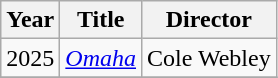<table class="wikitable">
<tr>
<th>Year</th>
<th>Title</th>
<th>Director</th>
</tr>
<tr>
<td>2025</td>
<td><em><a href='#'>Omaha</a></em></td>
<td>Cole Webley</td>
</tr>
<tr>
</tr>
</table>
